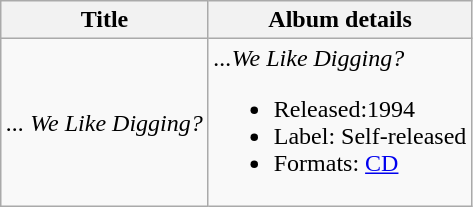<table class="wikitable" "text-align:center;">
<tr>
<th>Title</th>
<th>Album details</th>
</tr>
<tr>
<td><em>... We Like Digging?</em></td>
<td><em>...We Like Digging?</em><br><ul><li>Released:1994</li><li>Label: Self-released</li><li>Formats: <a href='#'>CD</a></li></ul></td>
</tr>
</table>
